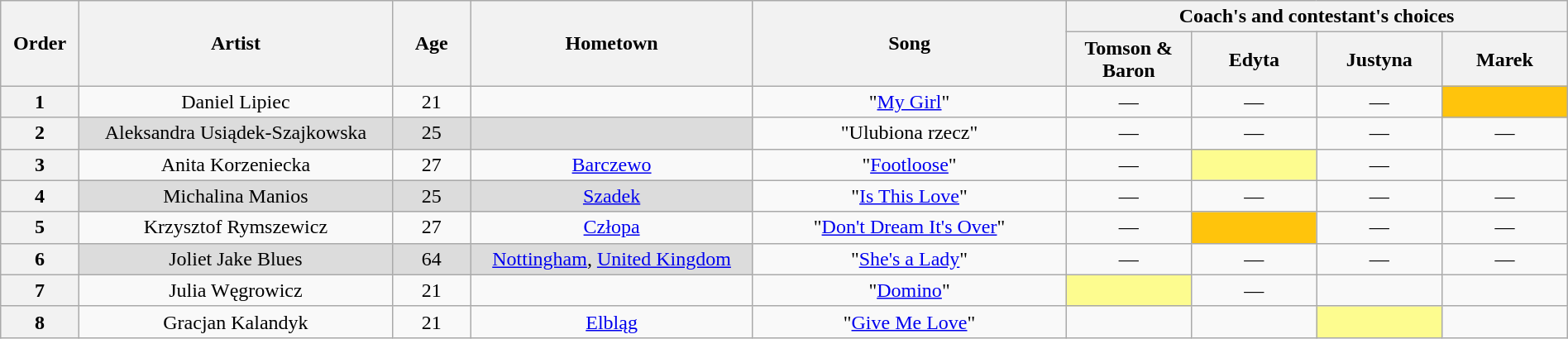<table class="wikitable" style="text-align:center; width:100%;">
<tr>
<th scope="col" rowspan="2" width="05%">Order</th>
<th scope="col" rowspan="2" width="20%">Artist</th>
<th scope="col" rowspan="2" width="05%">Age</th>
<th scope="col" rowspan="2" width="18%">Hometown</th>
<th scope="col" rowspan="2" width="20%">Song</th>
<th scope="col" colspan="4" width="32%">Coach's and contestant's choices</th>
</tr>
<tr>
<th width="08%">Tomson & Baron</th>
<th width="08%">Edyta</th>
<th width="08%">Justyna</th>
<th width="08%">Marek</th>
</tr>
<tr>
<th>1</th>
<td>Daniel Lipiec</td>
<td>21</td>
<td></td>
<td>"<a href='#'>My Girl</a>"</td>
<td>—</td>
<td>—</td>
<td>—</td>
<td style="background-color:#FFC40C;"><strong></strong></td>
</tr>
<tr>
<th>2</th>
<td style="background:#DCDCDC;">Aleksandra Usiądek-Szajkowska</td>
<td style="background:#DCDCDC;">25</td>
<td style="background:#DCDCDC;"></td>
<td>"Ulubiona rzecz"</td>
<td>—</td>
<td>—</td>
<td>—</td>
<td>—</td>
</tr>
<tr>
<th>3</th>
<td>Anita Korzeniecka</td>
<td>27</td>
<td><a href='#'>Barczewo</a></td>
<td>"<a href='#'>Footloose</a>"</td>
<td>—</td>
<td style="background:#fdfc8f;"><strong></strong></td>
<td>—</td>
<td><strong></strong></td>
</tr>
<tr>
<th>4</th>
<td style="background:#DCDCDC;">Michalina Manios</td>
<td style="background:#DCDCDC;">25</td>
<td style="background:#DCDCDC;"><a href='#'>Szadek</a></td>
<td>"<a href='#'>Is This Love</a>"</td>
<td>—</td>
<td>—</td>
<td>—</td>
<td>—</td>
</tr>
<tr>
<th>5</th>
<td>Krzysztof Rymszewicz</td>
<td>27</td>
<td><a href='#'>Człopa</a></td>
<td>"<a href='#'>Don't Dream It's Over</a>"</td>
<td>—</td>
<td style="background-color:#FFC40C;"><strong></strong></td>
<td>—</td>
<td>—</td>
</tr>
<tr>
<th>6</th>
<td style="background:#DCDCDC;">Joliet Jake Blues</td>
<td style="background:#DCDCDC;">64</td>
<td style="background:#DCDCDC;"><a href='#'>Nottingham</a>, <a href='#'>United Kingdom</a></td>
<td>"<a href='#'>She's a Lady</a>"</td>
<td>—</td>
<td>—</td>
<td>—</td>
<td>—</td>
</tr>
<tr>
<th>7</th>
<td>Julia Węgrowicz</td>
<td>21</td>
<td></td>
<td>"<a href='#'>Domino</a>"</td>
<td style="background:#fdfc8f;"><strong></strong></td>
<td>—</td>
<td><strong></strong></td>
<td><strong></strong></td>
</tr>
<tr>
<th>8</th>
<td>Gracjan Kalandyk</td>
<td>21</td>
<td><a href='#'>Elbląg</a></td>
<td>"<a href='#'>Give Me Love</a>"</td>
<td><strong></strong></td>
<td><strong></strong></td>
<td style="background:#fdfc8f;"><strong></strong></td>
<td><strong></strong></td>
</tr>
</table>
